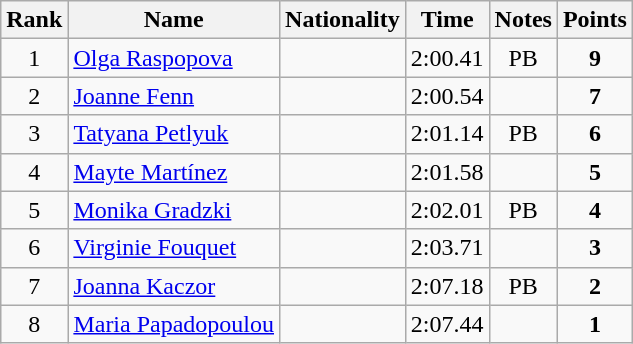<table class="wikitable sortable" style="text-align:center">
<tr>
<th>Rank</th>
<th>Name</th>
<th>Nationality</th>
<th>Time</th>
<th>Notes</th>
<th>Points</th>
</tr>
<tr>
<td>1</td>
<td align=left><a href='#'>Olga Raspopova</a></td>
<td align=left></td>
<td>2:00.41</td>
<td>PB</td>
<td><strong>9</strong></td>
</tr>
<tr>
<td>2</td>
<td align=left><a href='#'>Joanne Fenn</a></td>
<td align=left></td>
<td>2:00.54</td>
<td></td>
<td><strong>7</strong></td>
</tr>
<tr>
<td>3</td>
<td align=left><a href='#'>Tatyana Petlyuk</a></td>
<td align=left></td>
<td>2:01.14</td>
<td>PB</td>
<td><strong>6</strong></td>
</tr>
<tr>
<td>4</td>
<td align=left><a href='#'>Mayte Martínez</a></td>
<td align=left></td>
<td>2:01.58</td>
<td></td>
<td><strong>5</strong></td>
</tr>
<tr>
<td>5</td>
<td align=left><a href='#'>Monika Gradzki</a></td>
<td align=left></td>
<td>2:02.01</td>
<td>PB</td>
<td><strong>4</strong></td>
</tr>
<tr>
<td>6</td>
<td align=left><a href='#'>Virginie Fouquet</a></td>
<td align=left></td>
<td>2:03.71</td>
<td></td>
<td><strong>3</strong></td>
</tr>
<tr>
<td>7</td>
<td align=left><a href='#'>Joanna Kaczor</a></td>
<td align=left></td>
<td>2:07.18</td>
<td>PB</td>
<td><strong>2</strong></td>
</tr>
<tr>
<td>8</td>
<td align=left><a href='#'>Maria Papadopoulou</a></td>
<td align=left></td>
<td>2:07.44</td>
<td></td>
<td><strong>1</strong></td>
</tr>
</table>
